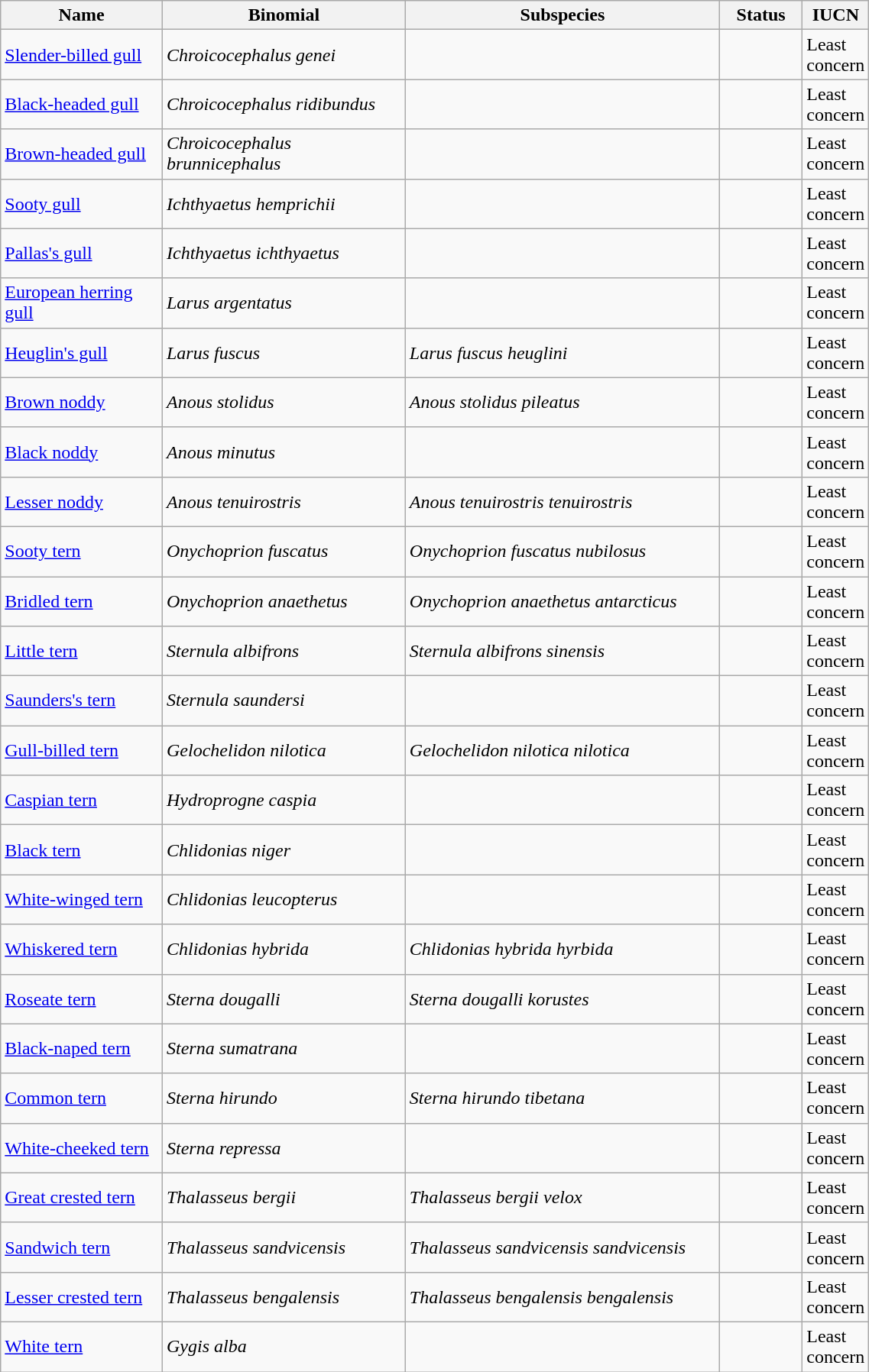<table width=60% class="wikitable">
<tr>
<th width=20%>Name</th>
<th width=30%>Binomial</th>
<th width=40%>Subspecies</th>
<th width=30%>Status</th>
<th width=30%>IUCN</th>
</tr>
<tr>
<td><a href='#'>Slender-billed gull</a><br></td>
<td><em>Chroicocephalus genei</em></td>
<td></td>
<td></td>
<td>Least concern</td>
</tr>
<tr>
<td><a href='#'>Black-headed gull</a><br></td>
<td><em>Chroicocephalus ridibundus</em></td>
<td></td>
<td></td>
<td>Least concern</td>
</tr>
<tr>
<td><a href='#'>Brown-headed gull</a><br></td>
<td><em>Chroicocephalus brunnicephalus</em></td>
<td></td>
<td></td>
<td>Least concern</td>
</tr>
<tr>
<td><a href='#'>Sooty gull</a><br></td>
<td><em>Ichthyaetus hemprichii</em></td>
<td></td>
<td></td>
<td>Least concern</td>
</tr>
<tr>
<td><a href='#'>Pallas's gull</a><br></td>
<td><em>Ichthyaetus ichthyaetus</em></td>
<td></td>
<td></td>
<td>Least concern</td>
</tr>
<tr>
<td><a href='#'>European herring gull</a><br></td>
<td><em>Larus argentatus</em></td>
<td></td>
<td></td>
<td>Least concern</td>
</tr>
<tr>
<td><a href='#'>Heuglin's gull</a><br></td>
<td><em>Larus fuscus</em></td>
<td><em>Larus fuscus heuglini</em></td>
<td></td>
<td>Least concern</td>
</tr>
<tr>
<td><a href='#'>Brown noddy</a><br></td>
<td><em>Anous stolidus</em></td>
<td><em>Anous stolidus pileatus </em></td>
<td></td>
<td>Least concern</td>
</tr>
<tr>
<td><a href='#'>Black noddy</a><br></td>
<td><em>Anous minutus</em></td>
<td></td>
<td></td>
<td>Least concern</td>
</tr>
<tr>
<td><a href='#'>Lesser noddy</a><br></td>
<td><em>Anous tenuirostris</em></td>
<td><em>Anous tenuirostris tenuirostris</em></td>
<td></td>
<td>Least concern</td>
</tr>
<tr>
<td><a href='#'>Sooty tern</a><br></td>
<td><em>Onychoprion fuscatus</em></td>
<td><em>Onychoprion fuscatus nubilosus</em></td>
<td></td>
<td>Least concern</td>
</tr>
<tr>
<td><a href='#'>Bridled tern</a><br></td>
<td><em>Onychoprion anaethetus</em></td>
<td><em>Onychoprion anaethetus antarcticus</em></td>
<td></td>
<td>Least concern</td>
</tr>
<tr>
<td><a href='#'>Little tern</a><br></td>
<td><em>Sternula albifrons</em></td>
<td><em>Sternula albifrons sinensis</em></td>
<td></td>
<td>Least concern</td>
</tr>
<tr>
<td><a href='#'>Saunders's tern</a><br></td>
<td><em>Sternula saundersi</em></td>
<td></td>
<td></td>
<td>Least concern</td>
</tr>
<tr>
<td><a href='#'>Gull-billed tern</a><br></td>
<td><em>Gelochelidon nilotica</em></td>
<td><em>Gelochelidon nilotica nilotica</em></td>
<td></td>
<td>Least concern</td>
</tr>
<tr>
<td><a href='#'>Caspian tern</a><br></td>
<td><em>Hydroprogne caspia</em></td>
<td></td>
<td></td>
<td>Least concern</td>
</tr>
<tr>
<td><a href='#'>Black tern</a><br></td>
<td><em>Chlidonias niger</em></td>
<td></td>
<td></td>
<td>Least concern</td>
</tr>
<tr>
<td><a href='#'>White-winged tern</a><br></td>
<td><em>Chlidonias leucopterus</em></td>
<td></td>
<td></td>
<td>Least concern</td>
</tr>
<tr>
<td><a href='#'>Whiskered tern</a><br></td>
<td><em>Chlidonias hybrida</em></td>
<td><em>Chlidonias hybrida hyrbida</em></td>
<td></td>
<td>Least concern</td>
</tr>
<tr>
<td><a href='#'>Roseate tern</a><br></td>
<td><em>Sterna dougalli</em></td>
<td><em>Sterna dougalli korustes</em></td>
<td></td>
<td>Least concern</td>
</tr>
<tr>
<td><a href='#'>Black-naped tern</a><br></td>
<td><em>Sterna sumatrana</em></td>
<td></td>
<td></td>
<td>Least concern</td>
</tr>
<tr>
<td><a href='#'>Common tern</a><br></td>
<td><em>Sterna hirundo</em></td>
<td><em>Sterna hirundo tibetana</em></td>
<td></td>
<td>Least concern</td>
</tr>
<tr>
<td><a href='#'>White-cheeked tern</a><br></td>
<td><em>Sterna repressa</em></td>
<td></td>
<td></td>
<td>Least concern</td>
</tr>
<tr>
<td><a href='#'>Great crested tern</a><br></td>
<td><em>Thalasseus bergii</em></td>
<td><em>Thalasseus bergii velox</em></td>
<td></td>
<td>Least concern</td>
</tr>
<tr>
<td><a href='#'>Sandwich tern</a><br></td>
<td><em>Thalasseus sandvicensis</em></td>
<td><em>Thalasseus sandvicensis sandvicensis</em></td>
<td></td>
<td>Least concern</td>
</tr>
<tr>
<td><a href='#'>Lesser crested tern</a><br></td>
<td><em>Thalasseus bengalensis</em></td>
<td><em>Thalasseus bengalensis bengalensis</em></td>
<td></td>
<td>Least concern</td>
</tr>
<tr>
<td><a href='#'>White tern</a><br></td>
<td><em>Gygis alba</em></td>
<td></td>
<td></td>
<td>Least concern</td>
</tr>
</table>
